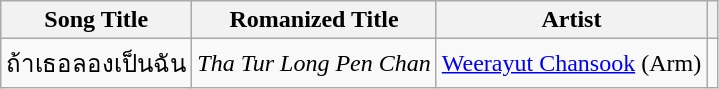<table class="wikitable">
<tr>
<th>Song Title</th>
<th>Romanized Title</th>
<th>Artist</th>
<th></th>
</tr>
<tr>
<td>ถ้าเธอลองเป็นฉัน</td>
<td><em>Tha Tur Long Pen Chan</em></td>
<td><a href='#'>Weerayut Chansook</a> (Arm)</td>
<td style="text-align: center;"></td>
</tr>
</table>
